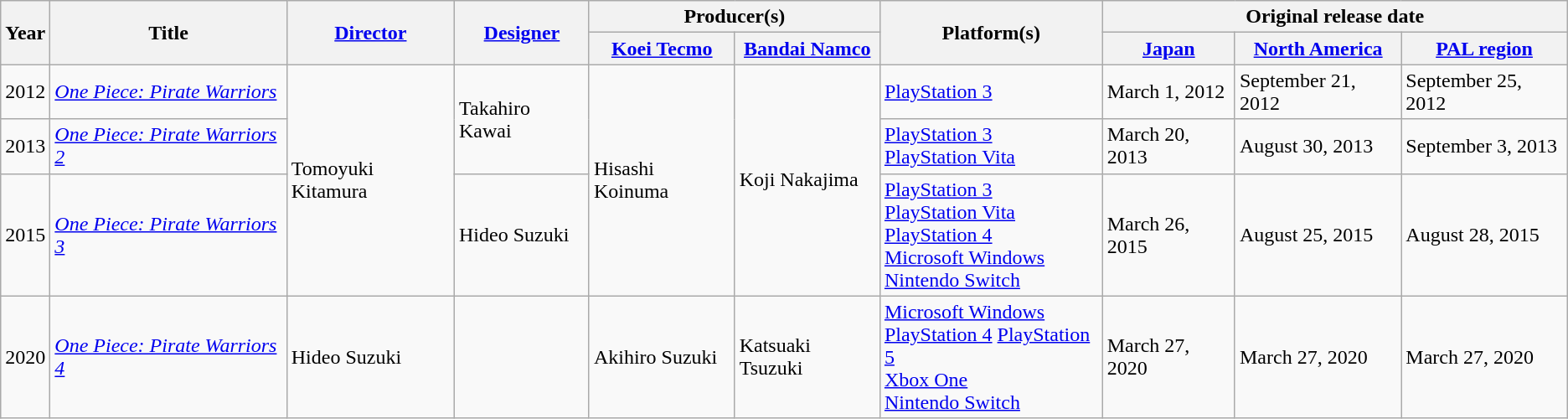<table class="wikitable">
<tr>
<th rowspan="2">Year</th>
<th rowspan="2">Title</th>
<th rowspan="2"><a href='#'>Director</a></th>
<th rowspan="2"><a href='#'>Designer</a></th>
<th colspan="2"><strong>Producer(s)</strong></th>
<th rowspan="2">Platform(s)</th>
<th colspan="3"><strong>Original release date</strong></th>
</tr>
<tr>
<th><a href='#'>Koei Tecmo</a></th>
<th><a href='#'>Bandai Namco</a></th>
<th><strong><a href='#'>Japan</a></strong></th>
<th><strong><a href='#'>North America</a></strong></th>
<th><strong><a href='#'>PAL region</a></strong></th>
</tr>
<tr>
<td>2012</td>
<td><em><a href='#'>One Piece: Pirate Warriors</a></em></td>
<td rowspan="3">Tomoyuki Kitamura</td>
<td rowspan="2">Takahiro Kawai</td>
<td rowspan="3">Hisashi Koinuma</td>
<td rowspan="3">Koji Nakajima</td>
<td><a href='#'>PlayStation 3</a></td>
<td>March 1, 2012</td>
<td>September 21, 2012</td>
<td>September 25, 2012</td>
</tr>
<tr>
<td>2013</td>
<td><em><a href='#'>One Piece: Pirate Warriors 2</a></em></td>
<td><a href='#'>PlayStation 3</a><br><a href='#'>PlayStation Vita</a></td>
<td>March 20, 2013</td>
<td>August 30, 2013</td>
<td>September 3, 2013</td>
</tr>
<tr>
<td>2015</td>
<td><em><a href='#'>One Piece: Pirate Warriors 3</a></em></td>
<td>Hideo Suzuki</td>
<td><a href='#'>PlayStation 3</a><br><a href='#'>PlayStation Vita</a><br><a href='#'>PlayStation 4</a><br><a href='#'>Microsoft Windows</a><br><a href='#'>Nintendo Switch</a></td>
<td>March 26, 2015</td>
<td>August 25, 2015</td>
<td>August 28, 2015</td>
</tr>
<tr>
<td>2020</td>
<td><em><a href='#'>One Piece: Pirate Warriors 4</a></em></td>
<td>Hideo Suzuki</td>
<td></td>
<td>Akihiro Suzuki</td>
<td>Katsuaki Tsuzuki</td>
<td><a href='#'>Microsoft Windows</a><br><a href='#'>PlayStation 4</a> <a href='#'>PlayStation 5</a> <br><a href='#'>Xbox One</a><br><a href='#'>Nintendo Switch</a></td>
<td>March 27, 2020</td>
<td>March 27, 2020</td>
<td>March 27, 2020</td>
</tr>
</table>
